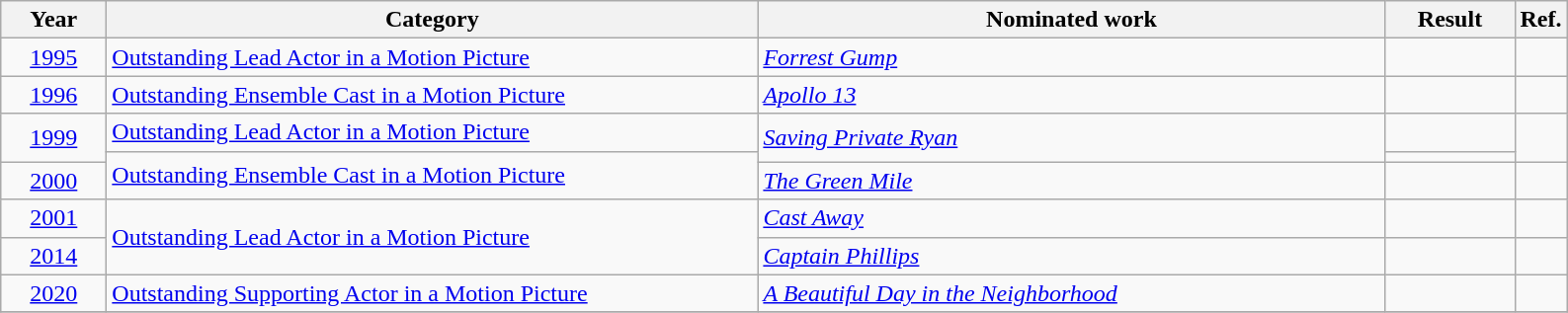<table class=wikitable>
<tr>
<th scope="col" style="width:4em;">Year</th>
<th scope="col" style="width:27em;">Category</th>
<th scope="col" style="width:26em;">Nominated work</th>
<th scope="col" style="width:5em;">Result</th>
<th>Ref.</th>
</tr>
<tr>
<td style="text-align:center;"><a href='#'>1995</a></td>
<td><a href='#'>Outstanding Lead Actor in a Motion Picture</a></td>
<td><em><a href='#'>Forrest Gump</a></em></td>
<td></td>
<td style="text-align:center;"></td>
</tr>
<tr>
<td style="text-align:center;"><a href='#'>1996</a></td>
<td rowspan=1><a href='#'>Outstanding Ensemble Cast in a Motion Picture</a></td>
<td><em><a href='#'>Apollo 13</a></em></td>
<td></td>
<td style="text-align:center;"></td>
</tr>
<tr>
<td style="text-align:center;", rowspan=2><a href='#'>1999</a></td>
<td><a href='#'>Outstanding Lead Actor in a Motion Picture</a></td>
<td rowspan=2><em><a href='#'>Saving Private Ryan</a></em></td>
<td></td>
<td style="text-align:center;", rowspan=2></td>
</tr>
<tr>
<td rowspan=2><a href='#'>Outstanding Ensemble Cast in a Motion Picture</a></td>
<td></td>
</tr>
<tr>
<td style="text-align:center;"><a href='#'>2000</a></td>
<td><em><a href='#'>The Green Mile</a></em></td>
<td></td>
<td style="text-align:center;"></td>
</tr>
<tr>
<td style="text-align:center;"><a href='#'>2001</a></td>
<td rowspan=2><a href='#'>Outstanding Lead Actor in a Motion Picture</a></td>
<td><em><a href='#'>Cast Away</a></em></td>
<td></td>
<td style="text-align:center;"></td>
</tr>
<tr>
<td style="text-align:center;"><a href='#'>2014</a></td>
<td><em><a href='#'>Captain Phillips</a></em></td>
<td></td>
<td style="text-align:center;"></td>
</tr>
<tr>
<td style="text-align:center;"><a href='#'>2020</a></td>
<td><a href='#'>Outstanding Supporting Actor in a Motion Picture</a></td>
<td><em><a href='#'>A Beautiful Day in the Neighborhood</a></em></td>
<td></td>
<td style="text-align:center;"></td>
</tr>
<tr>
</tr>
</table>
